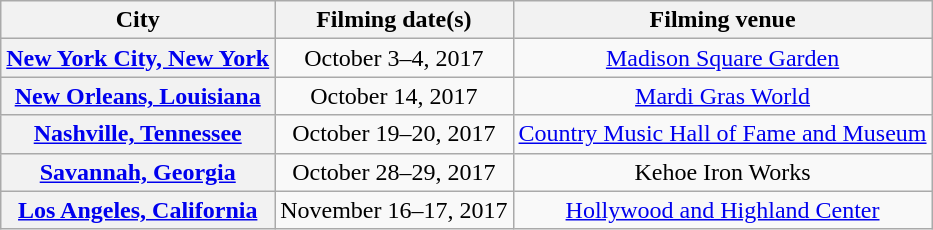<table class="wikitable sortable" style=" text-align:center">
<tr>
<th scope="col">City</th>
<th scope="col">Filming date(s)</th>
<th scope="col" class="unsortable">Filming venue</th>
</tr>
<tr>
<th scope="row"><a href='#'>New York City, New York</a></th>
<td>October 3–4, 2017</td>
<td><a href='#'>Madison Square Garden</a></td>
</tr>
<tr>
<th scope="row"><a href='#'>New Orleans, Louisiana</a></th>
<td>October 14, 2017</td>
<td><a href='#'>Mardi Gras World</a></td>
</tr>
<tr>
<th scope="row"><a href='#'>Nashville, Tennessee</a></th>
<td>October 19–20, 2017</td>
<td><a href='#'>Country Music Hall of Fame and Museum</a></td>
</tr>
<tr>
<th scope="row"><a href='#'>Savannah, Georgia</a></th>
<td>October 28–29, 2017</td>
<td>Kehoe Iron Works</td>
</tr>
<tr>
<th scope="row"><a href='#'>Los Angeles, California</a></th>
<td>November 16–17, 2017</td>
<td><a href='#'>Hollywood and Highland Center</a></td>
</tr>
</table>
